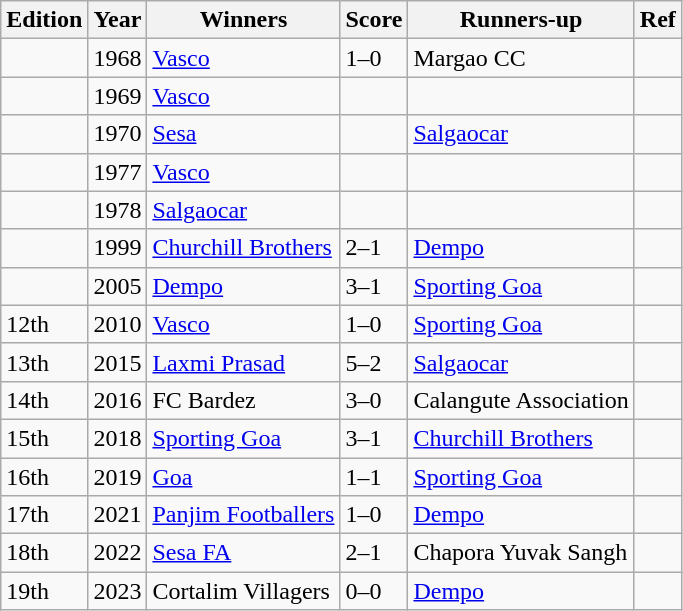<table class="wikitable sortable" style="text-align: left;">
<tr>
<th>Edition</th>
<th>Year</th>
<th>Winners</th>
<th>Score</th>
<th>Runners-up</th>
<th>Ref</th>
</tr>
<tr>
<td></td>
<td>1968</td>
<td><a href='#'>Vasco</a></td>
<td>1–0</td>
<td>Margao CC</td>
<td></td>
</tr>
<tr>
<td></td>
<td>1969</td>
<td><a href='#'>Vasco</a></td>
<td></td>
<td></td>
<td></td>
</tr>
<tr>
<td></td>
<td>1970</td>
<td><a href='#'>Sesa</a></td>
<td></td>
<td><a href='#'>Salgaocar</a></td>
<td></td>
</tr>
<tr>
<td></td>
<td>1977</td>
<td><a href='#'>Vasco</a></td>
<td></td>
<td></td>
<td></td>
</tr>
<tr>
<td></td>
<td>1978</td>
<td><a href='#'>Salgaocar</a></td>
<td></td>
<td></td>
<td></td>
</tr>
<tr>
<td></td>
<td>1999</td>
<td><a href='#'>Churchill Brothers</a></td>
<td>2–1</td>
<td><a href='#'>Dempo</a></td>
<td></td>
</tr>
<tr>
<td></td>
<td>2005</td>
<td><a href='#'>Dempo</a></td>
<td>3–1</td>
<td><a href='#'>Sporting Goa</a></td>
<td></td>
</tr>
<tr>
<td>12th</td>
<td>2010</td>
<td><a href='#'>Vasco</a></td>
<td>1–0</td>
<td><a href='#'>Sporting Goa</a></td>
<td></td>
</tr>
<tr>
<td>13th</td>
<td>2015</td>
<td><a href='#'>Laxmi Prasad</a></td>
<td>5–2</td>
<td><a href='#'>Salgaocar</a></td>
<td></td>
</tr>
<tr>
<td>14th</td>
<td>2016</td>
<td>FC Bardez</td>
<td>3–0</td>
<td>Calangute Association</td>
<td></td>
</tr>
<tr>
<td>15th</td>
<td>2018</td>
<td><a href='#'>Sporting Goa</a></td>
<td>3–1</td>
<td><a href='#'>Churchill Brothers</a></td>
<td></td>
</tr>
<tr>
<td>16th</td>
<td>2019</td>
<td><a href='#'>Goa</a></td>
<td>1–1 </td>
<td><a href='#'>Sporting Goa</a></td>
<td></td>
</tr>
<tr>
<td>17th</td>
<td>2021</td>
<td><a href='#'>Panjim Footballers</a></td>
<td>1–0</td>
<td><a href='#'>Dempo</a></td>
<td></td>
</tr>
<tr>
<td>18th</td>
<td>2022</td>
<td><a href='#'>Sesa FA</a></td>
<td>2–1</td>
<td>Chapora Yuvak Sangh</td>
<td></td>
</tr>
<tr>
<td>19th</td>
<td>2023</td>
<td>Cortalim Villagers</td>
<td>0–0 </td>
<td><a href='#'>Dempo</a></td>
<td></td>
</tr>
</table>
